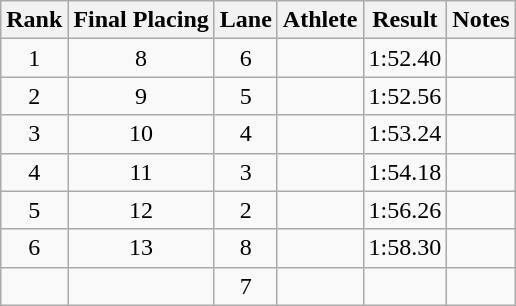<table class="wikitable sortable" style="text-align:center">
<tr>
<th>Rank</th>
<th>Final Placing</th>
<th>Lane</th>
<th>Athlete</th>
<th>Result</th>
<th>Notes</th>
</tr>
<tr>
<td>1</td>
<td>8</td>
<td>6</td>
<td align=left></td>
<td>1:52.40</td>
<td></td>
</tr>
<tr>
<td>2</td>
<td>9</td>
<td>5</td>
<td align=left></td>
<td>1:52.56</td>
<td></td>
</tr>
<tr>
<td>3</td>
<td>10</td>
<td>4</td>
<td align=left></td>
<td>1:53.24</td>
<td></td>
</tr>
<tr>
<td>4</td>
<td>11</td>
<td>3</td>
<td align=left></td>
<td>1:54.18</td>
<td></td>
</tr>
<tr>
<td>5</td>
<td>12</td>
<td>2</td>
<td align=left></td>
<td>1:56.26</td>
<td></td>
</tr>
<tr>
<td>6</td>
<td>13</td>
<td>8</td>
<td align=left></td>
<td>1:58.30</td>
<td></td>
</tr>
<tr>
<td></td>
<td></td>
<td>7</td>
<td align=left></td>
<td></td>
<td></td>
</tr>
</table>
